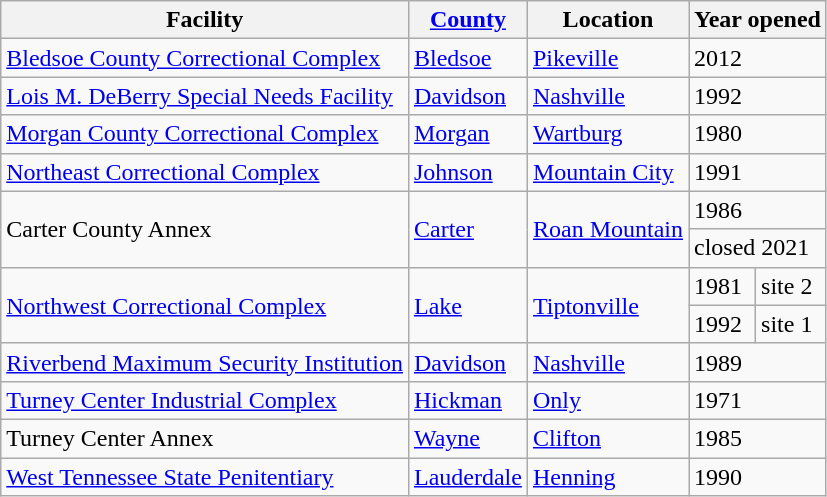<table class="wikitable sortable">
<tr>
<th>Facility</th>
<th><a href='#'>County</a></th>
<th>Location</th>
<th colspan="2">Year opened</th>
</tr>
<tr>
<td><a href='#'>Bledsoe County Correctional Complex</a></td>
<td><a href='#'>Bledsoe</a></td>
<td><a href='#'>Pikeville</a></td>
<td colspan="2">2012</td>
</tr>
<tr>
<td><a href='#'>Lois M. DeBerry Special Needs Facility</a></td>
<td><a href='#'>Davidson</a></td>
<td><a href='#'>Nashville</a></td>
<td colspan="2">1992 </td>
</tr>
<tr>
<td><a href='#'>Morgan County Correctional Complex</a></td>
<td><a href='#'>Morgan</a></td>
<td><a href='#'>Wartburg</a></td>
<td colspan="2">1980</td>
</tr>
<tr>
<td><a href='#'>Northeast Correctional Complex</a></td>
<td><a href='#'>Johnson</a></td>
<td><a href='#'>Mountain City</a></td>
<td colspan="2">1991</td>
</tr>
<tr>
<td rowspan="2">Carter County Annex</td>
<td rowspan="2"><a href='#'>Carter</a></td>
<td rowspan="2"><a href='#'>Roan Mountain</a></td>
<td colspan="2">1986</td>
</tr>
<tr>
<td colspan="2">closed 2021</td>
</tr>
<tr>
<td rowspan="2"><a href='#'>Northwest Correctional Complex</a></td>
<td rowspan="2"><a href='#'>Lake</a></td>
<td rowspan="2"><a href='#'>Tiptonville</a></td>
<td>1981</td>
<td>site 2</td>
</tr>
<tr>
<td>1992</td>
<td>site 1</td>
</tr>
<tr>
<td><a href='#'>Riverbend Maximum Security Institution</a></td>
<td><a href='#'>Davidson</a></td>
<td><a href='#'>Nashville</a></td>
<td colspan="2">1989</td>
</tr>
<tr>
<td><a href='#'>Turney Center Industrial Complex</a></td>
<td><a href='#'>Hickman</a></td>
<td><a href='#'>Only</a></td>
<td colspan="2">1971</td>
</tr>
<tr>
<td>Turney Center Annex</td>
<td><a href='#'>Wayne</a></td>
<td><a href='#'>Clifton</a></td>
<td colspan="2">1985</td>
</tr>
<tr>
<td><a href='#'>West Tennessee State Penitentiary</a></td>
<td><a href='#'>Lauderdale</a></td>
<td><a href='#'>Henning</a></td>
<td colspan="2">1990</td>
</tr>
</table>
